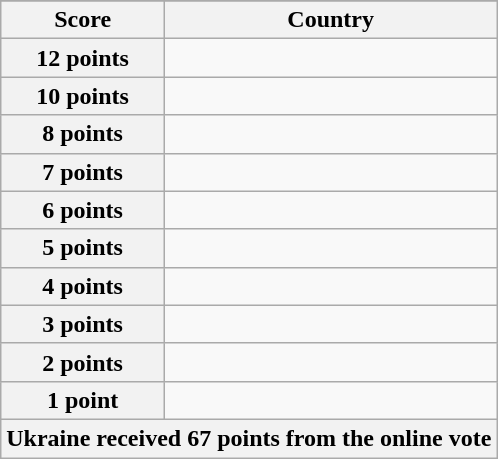<table class="wikitable">
<tr>
</tr>
<tr>
<th scope="col" width="33%">Score</th>
<th scope="col">Country</th>
</tr>
<tr>
<th scope="row">12 points</th>
<td></td>
</tr>
<tr>
<th scope="row">10 points</th>
<td></td>
</tr>
<tr>
<th scope="row">8 points</th>
<td></td>
</tr>
<tr>
<th scope="row">7 points</th>
<td></td>
</tr>
<tr>
<th scope="row">6 points</th>
<td></td>
</tr>
<tr>
<th scope="row">5 points</th>
<td></td>
</tr>
<tr>
<th scope="row">4 points</th>
<td></td>
</tr>
<tr>
<th scope="row">3 points</th>
<td></td>
</tr>
<tr>
<th scope="row">2 points</th>
<td></td>
</tr>
<tr>
<th scope="row">1 point</th>
<td></td>
</tr>
<tr>
<th colspan="2">Ukraine received 67 points from the online vote</th>
</tr>
</table>
